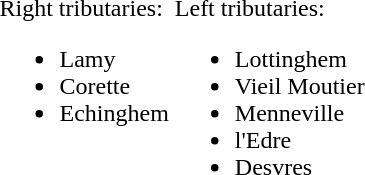<table>
<tr valign="top">
<td><br>Right tributaries:<ul><li>Lamy</li><li>Corette</li><li>Echinghem</li></ul></td>
<td><br>Left tributaries:<ul><li>Lottinghem</li><li>Vieil Moutier</li><li>Menneville</li><li>l'Edre</li><li>Desvres</li></ul></td>
</tr>
</table>
